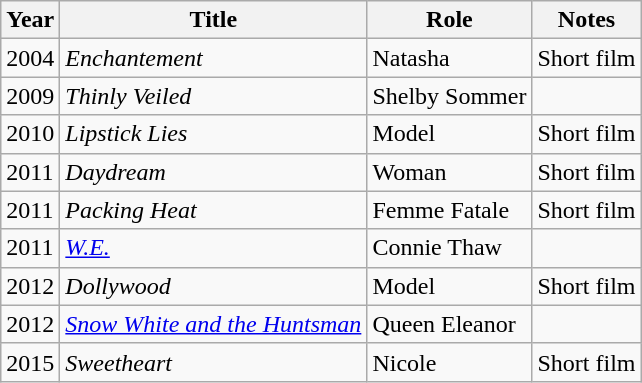<table class="wikitable sortable">
<tr>
<th>Year</th>
<th>Title</th>
<th>Role</th>
<th class="unsortable">Notes</th>
</tr>
<tr>
<td>2004</td>
<td><em>Enchantement</em></td>
<td>Natasha</td>
<td>Short film</td>
</tr>
<tr>
<td>2009</td>
<td><em>Thinly Veiled</em></td>
<td>Shelby Sommer</td>
<td></td>
</tr>
<tr>
<td>2010</td>
<td><em>Lipstick Lies</em></td>
<td>Model</td>
<td>Short film</td>
</tr>
<tr>
<td>2011</td>
<td><em>Daydream</em></td>
<td>Woman</td>
<td>Short film</td>
</tr>
<tr>
<td>2011</td>
<td><em>Packing Heat</em></td>
<td>Femme Fatale</td>
<td>Short film</td>
</tr>
<tr>
<td>2011</td>
<td><em><a href='#'>W.E.</a></em></td>
<td>Connie Thaw</td>
<td></td>
</tr>
<tr>
<td>2012</td>
<td><em>Dollywood</em></td>
<td>Model</td>
<td>Short film</td>
</tr>
<tr>
<td>2012</td>
<td><em><a href='#'>Snow White and the Huntsman</a></em></td>
<td>Queen Eleanor</td>
<td></td>
</tr>
<tr>
<td>2015</td>
<td><em>Sweetheart</em></td>
<td>Nicole</td>
<td>Short film</td>
</tr>
</table>
